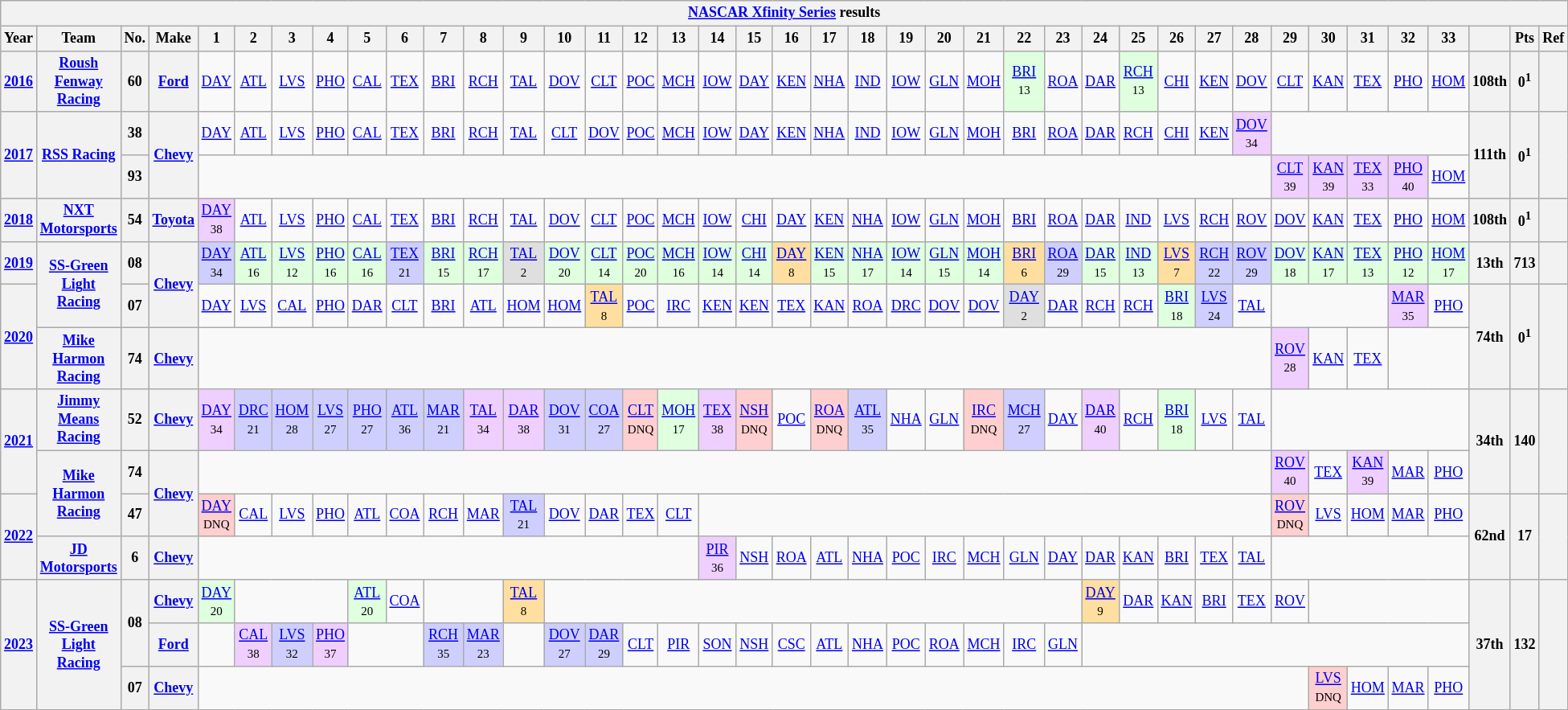<table class="wikitable" style="text-align:center; font-size:75%">
<tr>
<th colspan=40><a href='#'>NASCAR Xfinity Series</a> results</th>
</tr>
<tr>
<th>Year</th>
<th>Team</th>
<th>No.</th>
<th>Make</th>
<th>1</th>
<th>2</th>
<th>3</th>
<th>4</th>
<th>5</th>
<th>6</th>
<th>7</th>
<th>8</th>
<th>9</th>
<th>10</th>
<th>11</th>
<th>12</th>
<th>13</th>
<th>14</th>
<th>15</th>
<th>16</th>
<th>17</th>
<th>18</th>
<th>19</th>
<th>20</th>
<th>21</th>
<th>22</th>
<th>23</th>
<th>24</th>
<th>25</th>
<th>26</th>
<th>27</th>
<th>28</th>
<th>29</th>
<th>30</th>
<th>31</th>
<th>32</th>
<th>33</th>
<th></th>
<th>Pts</th>
<th>Ref</th>
</tr>
<tr>
<th><a href='#'>2016</a></th>
<th><a href='#'>Roush Fenway Racing</a></th>
<th>60</th>
<th><a href='#'>Ford</a></th>
<td><a href='#'>DAY</a></td>
<td><a href='#'>ATL</a></td>
<td><a href='#'>LVS</a></td>
<td><a href='#'>PHO</a></td>
<td><a href='#'>CAL</a></td>
<td><a href='#'>TEX</a></td>
<td><a href='#'>BRI</a></td>
<td><a href='#'>RCH</a></td>
<td><a href='#'>TAL</a></td>
<td><a href='#'>DOV</a></td>
<td><a href='#'>CLT</a></td>
<td><a href='#'>POC</a></td>
<td><a href='#'>MCH</a></td>
<td><a href='#'>IOW</a></td>
<td><a href='#'>DAY</a></td>
<td><a href='#'>KEN</a></td>
<td><a href='#'>NHA</a></td>
<td><a href='#'>IND</a></td>
<td><a href='#'>IOW</a></td>
<td><a href='#'>GLN</a></td>
<td><a href='#'>MOH</a></td>
<td style="background:#DFFFDF;"><a href='#'>BRI</a><br><small>13</small></td>
<td><a href='#'>ROA</a></td>
<td><a href='#'>DAR</a></td>
<td style="background:#DFFFDF;"><a href='#'>RCH</a><br><small>13</small></td>
<td><a href='#'>CHI</a></td>
<td><a href='#'>KEN</a></td>
<td><a href='#'>DOV</a></td>
<td><a href='#'>CLT</a></td>
<td><a href='#'>KAN</a></td>
<td><a href='#'>TEX</a></td>
<td><a href='#'>PHO</a></td>
<td><a href='#'>HOM</a></td>
<th>108th</th>
<th>0<sup>1</sup></th>
<th></th>
</tr>
<tr>
<th rowspan=2><a href='#'>2017</a></th>
<th rowspan=2><a href='#'>RSS Racing</a></th>
<th>38</th>
<th rowspan=2><a href='#'>Chevy</a></th>
<td><a href='#'>DAY</a></td>
<td><a href='#'>ATL</a></td>
<td><a href='#'>LVS</a></td>
<td><a href='#'>PHO</a></td>
<td><a href='#'>CAL</a></td>
<td><a href='#'>TEX</a></td>
<td><a href='#'>BRI</a></td>
<td><a href='#'>RCH</a></td>
<td><a href='#'>TAL</a></td>
<td><a href='#'>CLT</a></td>
<td><a href='#'>DOV</a></td>
<td><a href='#'>POC</a></td>
<td><a href='#'>MCH</a></td>
<td><a href='#'>IOW</a></td>
<td><a href='#'>DAY</a></td>
<td><a href='#'>KEN</a></td>
<td><a href='#'>NHA</a></td>
<td><a href='#'>IND</a></td>
<td><a href='#'>IOW</a></td>
<td><a href='#'>GLN</a></td>
<td><a href='#'>MOH</a></td>
<td><a href='#'>BRI</a></td>
<td><a href='#'>ROA</a></td>
<td><a href='#'>DAR</a></td>
<td><a href='#'>RCH</a></td>
<td><a href='#'>CHI</a></td>
<td><a href='#'>KEN</a></td>
<td style="background:#EFCFFF;"><a href='#'>DOV</a><br><small>34</small></td>
<td colspan=5></td>
<th rowspan=2>111th</th>
<th rowspan=2>0<sup>1</sup></th>
<th rowspan=2></th>
</tr>
<tr>
<th>93</th>
<td colspan=28></td>
<td style="background:#EFCFFF;"><a href='#'>CLT</a><br><small>39</small></td>
<td style="background:#EFCFFF;"><a href='#'>KAN</a><br><small>39</small></td>
<td style="background:#EFCFFF;"><a href='#'>TEX</a><br><small>33</small></td>
<td style="background:#EFCFFF;"><a href='#'>PHO</a><br><small>40</small></td>
<td><a href='#'>HOM</a></td>
</tr>
<tr>
<th><a href='#'>2018</a></th>
<th><a href='#'>NXT Motorsports</a></th>
<th>54</th>
<th><a href='#'>Toyota</a></th>
<td style="background:#EFCFFF;"><a href='#'>DAY</a><br><small>38</small></td>
<td><a href='#'>ATL</a></td>
<td><a href='#'>LVS</a></td>
<td><a href='#'>PHO</a></td>
<td><a href='#'>CAL</a></td>
<td><a href='#'>TEX</a></td>
<td><a href='#'>BRI</a></td>
<td><a href='#'>RCH</a></td>
<td><a href='#'>TAL</a></td>
<td><a href='#'>DOV</a></td>
<td><a href='#'>CLT</a></td>
<td><a href='#'>POC</a></td>
<td><a href='#'>MCH</a></td>
<td><a href='#'>IOW</a></td>
<td><a href='#'>CHI</a></td>
<td><a href='#'>DAY</a></td>
<td><a href='#'>KEN</a></td>
<td><a href='#'>NHA</a></td>
<td><a href='#'>IOW</a></td>
<td><a href='#'>GLN</a></td>
<td><a href='#'>MOH</a></td>
<td><a href='#'>BRI</a></td>
<td><a href='#'>ROA</a></td>
<td><a href='#'>DAR</a></td>
<td><a href='#'>IND</a></td>
<td><a href='#'>LVS</a></td>
<td><a href='#'>RCH</a></td>
<td><a href='#'>ROV</a></td>
<td><a href='#'>DOV</a></td>
<td><a href='#'>KAN</a></td>
<td><a href='#'>TEX</a></td>
<td><a href='#'>PHO</a></td>
<td><a href='#'>HOM</a></td>
<th>108th</th>
<th>0<sup>1</sup></th>
<th></th>
</tr>
<tr>
<th><a href='#'>2019</a></th>
<th rowspan=2><a href='#'>SS-Green Light Racing</a></th>
<th>08</th>
<th rowspan=2><a href='#'>Chevy</a></th>
<td style="background:#CFCFFF;"><a href='#'>DAY</a><br><small>34</small></td>
<td style="background:#DFFFDF;"><a href='#'>ATL</a><br><small>16</small></td>
<td style="background:#DFFFDF;"><a href='#'>LVS</a><br><small>12</small></td>
<td style="background:#DFFFDF;"><a href='#'>PHO</a><br><small>16</small></td>
<td style="background:#DFFFDF;"><a href='#'>CAL</a><br><small>16</small></td>
<td style="background:#CFCFFF;"><a href='#'>TEX</a><br><small>21</small></td>
<td style="background:#DFFFDF;"><a href='#'>BRI</a><br><small>15</small></td>
<td style="background:#DFFFDF;"><a href='#'>RCH</a><br><small>17</small></td>
<td style="background:#DFDFDF;"><a href='#'>TAL</a><br><small>2</small></td>
<td style="background:#DFFFDF;"><a href='#'>DOV</a><br><small>20</small></td>
<td style="background:#DFFFDF;"><a href='#'>CLT</a><br><small>14</small></td>
<td style="background:#DFFFDF;"><a href='#'>POC</a><br><small>20</small></td>
<td style="background:#DFFFDF;"><a href='#'>MCH</a><br><small>16</small></td>
<td style="background:#DFFFDF;"><a href='#'>IOW</a><br><small>14</small></td>
<td style="background:#DFFFDF;"><a href='#'>CHI</a><br><small>14</small></td>
<td style="background:#FFDF9F;"><a href='#'>DAY</a><br><small>8</small></td>
<td style="background:#DFFFDF;"><a href='#'>KEN</a><br><small>15</small></td>
<td style="background:#DFFFDF;"><a href='#'>NHA</a><br><small>17</small></td>
<td style="background:#DFFFDF;"><a href='#'>IOW</a><br><small>14</small></td>
<td style="background:#DFFFDF;"><a href='#'>GLN</a><br><small>15</small></td>
<td style="background:#DFFFDF;"><a href='#'>MOH</a><br><small>14</small></td>
<td style="background:#FFDF9F;"><a href='#'>BRI</a><br><small>6</small></td>
<td style="background:#CFCFFF;"><a href='#'>ROA</a><br><small>29</small></td>
<td style="background:#DFFFDF;"><a href='#'>DAR</a><br><small>15</small></td>
<td style="background:#DFFFDF;"><a href='#'>IND</a><br><small>13</small></td>
<td style="background:#FFDF9F;"><a href='#'>LVS</a><br><small>7</small></td>
<td style="background:#CFCFFF;"><a href='#'>RCH</a><br><small>22</small></td>
<td style="background:#CFCFFF;"><a href='#'>ROV</a><br><small>29</small></td>
<td style="background:#DFFFDF;"><a href='#'>DOV</a><br><small>18</small></td>
<td style="background:#DFFFDF;"><a href='#'>KAN</a><br><small>17</small></td>
<td style="background:#DFFFDF;"><a href='#'>TEX</a><br><small>13</small></td>
<td style="background:#DFFFDF;"><a href='#'>PHO</a><br><small>12</small></td>
<td style="background:#DFFFDF;"><a href='#'>HOM</a><br><small>17</small></td>
<th>13th</th>
<th>713</th>
<th></th>
</tr>
<tr>
<th rowspan=2><a href='#'>2020</a></th>
<th>07</th>
<td><a href='#'>DAY</a></td>
<td><a href='#'>LVS</a></td>
<td><a href='#'>CAL</a></td>
<td><a href='#'>PHO</a></td>
<td><a href='#'>DAR</a></td>
<td><a href='#'>CLT</a></td>
<td><a href='#'>BRI</a></td>
<td><a href='#'>ATL</a></td>
<td><a href='#'>HOM</a></td>
<td><a href='#'>HOM</a></td>
<td style="background:#FFDF9F;"><a href='#'>TAL</a><br><small>8</small></td>
<td><a href='#'>POC</a></td>
<td><a href='#'>IRC</a></td>
<td><a href='#'>KEN</a></td>
<td><a href='#'>KEN</a></td>
<td><a href='#'>TEX</a></td>
<td><a href='#'>KAN</a></td>
<td><a href='#'>ROA</a></td>
<td><a href='#'>DRC</a></td>
<td><a href='#'>DOV</a></td>
<td><a href='#'>DOV</a></td>
<td style="background:#DFDFDF;"><a href='#'>DAY</a><br><small>2</small></td>
<td><a href='#'>DAR</a></td>
<td><a href='#'>RCH</a></td>
<td><a href='#'>RCH</a></td>
<td style="background:#DFFFDF;"><a href='#'>BRI</a><br><small>18</small></td>
<td style="background:#CFCFFF;"><a href='#'>LVS</a><br><small>24</small></td>
<td><a href='#'>TAL</a></td>
<td colspan=3></td>
<td style="background:#EFCFFF;"><a href='#'>MAR</a><br><small>35</small></td>
<td><a href='#'>PHO</a></td>
<th rowspan=2>74th</th>
<th rowspan=2>0<sup>1</sup></th>
<th rowspan=2></th>
</tr>
<tr>
<th><a href='#'>Mike Harmon Racing</a></th>
<th>74</th>
<th><a href='#'>Chevy</a></th>
<td colspan=28></td>
<td style="background:#EFCFFF;"><a href='#'>ROV</a><br><small>28</small></td>
<td><a href='#'>KAN</a></td>
<td><a href='#'>TEX</a></td>
<td colspan=2></td>
</tr>
<tr>
<th rowspan=2><a href='#'>2021</a></th>
<th><a href='#'>Jimmy Means Racing</a></th>
<th>52</th>
<th><a href='#'>Chevy</a></th>
<td style="background:#EFCFFF;"><a href='#'>DAY</a><br><small>34</small></td>
<td style="background:#CFCFFF;"><a href='#'>DRC</a><br><small>21</small></td>
<td style="background:#CFCFFF;"><a href='#'>HOM</a><br><small>28</small></td>
<td style="background:#CFCFFF;"><a href='#'>LVS</a><br><small>27</small></td>
<td style="background:#CFCFFF;"><a href='#'>PHO</a><br><small>27</small></td>
<td style="background:#CFCFFF;"><a href='#'>ATL</a><br><small>36</small></td>
<td style="background:#CFCFFF;"><a href='#'>MAR</a><br><small>21</small></td>
<td style="background:#EFCFFF;"><a href='#'>TAL</a><br><small>34</small></td>
<td style="background:#EFCFFF;"><a href='#'>DAR</a><br><small>38</small></td>
<td style="background:#CFCFFF;"><a href='#'>DOV</a><br><small>31</small></td>
<td style="background:#CFCFFF;"><a href='#'>COA</a><br><small>27</small></td>
<td style="background:#FFCFCF;"><a href='#'>CLT</a><br><small>DNQ</small></td>
<td style="background:#DFFFDF;"><a href='#'>MOH</a><br><small>17</small></td>
<td style="background:#EFCFFF;"><a href='#'>TEX</a><br><small>38</small></td>
<td style="background:#FFCFCF;"><a href='#'>NSH</a><br><small>DNQ</small></td>
<td><a href='#'>POC</a></td>
<td style="background:#FFCFCF;"><a href='#'>ROA</a><br><small>DNQ</small></td>
<td style="background:#CFCFFF;"><a href='#'>ATL</a><br><small>35</small></td>
<td><a href='#'>NHA</a></td>
<td><a href='#'>GLN</a></td>
<td style="background:#FFCFCF;"><a href='#'>IRC</a><br><small>DNQ</small></td>
<td style="background:#CFCFFF;"><a href='#'>MCH</a><br><small>27</small></td>
<td><a href='#'>DAY</a></td>
<td style="background:#EFCFFF;"><a href='#'>DAR</a><br><small>40</small></td>
<td><a href='#'>RCH</a></td>
<td style="background:#DFFFDF;"><a href='#'>BRI</a><br><small>18</small></td>
<td><a href='#'>LVS</a></td>
<td><a href='#'>TAL</a></td>
<td colspan=5></td>
<th rowspan=2>34th</th>
<th rowspan=2>140</th>
<th rowspan=2></th>
</tr>
<tr>
<th rowspan=2><a href='#'>Mike Harmon Racing</a></th>
<th>74</th>
<th rowspan=2><a href='#'>Chevy</a></th>
<td colspan=28></td>
<td style="background:#EFCFFF;"><a href='#'>ROV</a><br><small>40</small></td>
<td><a href='#'>TEX</a></td>
<td style="background:#EFCFFF;"><a href='#'>KAN</a><br><small>39</small></td>
<td><a href='#'>MAR</a></td>
<td><a href='#'>PHO</a></td>
</tr>
<tr>
<th rowspan=2><a href='#'>2022</a></th>
<th>47</th>
<td style="background:#FFCFCF;"><a href='#'>DAY</a><br><small>DNQ</small></td>
<td><a href='#'>CAL</a></td>
<td><a href='#'>LVS</a></td>
<td><a href='#'>PHO</a></td>
<td><a href='#'>ATL</a></td>
<td><a href='#'>COA</a></td>
<td><a href='#'>RCH</a></td>
<td><a href='#'>MAR</a></td>
<td style="background:#CFCFFF;"><a href='#'>TAL</a><br><small>21</small></td>
<td><a href='#'>DOV</a></td>
<td><a href='#'>DAR</a></td>
<td><a href='#'>TEX</a></td>
<td><a href='#'>CLT</a></td>
<td colspan=15></td>
<td style="background:#FFCFCF;"><a href='#'>ROV</a><br><small>DNQ</small></td>
<td><a href='#'>LVS</a></td>
<td><a href='#'>HOM</a></td>
<td><a href='#'>MAR</a></td>
<td><a href='#'>PHO</a></td>
<th rowspan=2>62nd</th>
<th rowspan=2>17</th>
<th rowspan=2></th>
</tr>
<tr>
<th><a href='#'>JD Motorsports</a></th>
<th>6</th>
<th><a href='#'>Chevy</a></th>
<td colspan=13></td>
<td style="background:#EFCFFF;"><a href='#'>PIR</a><br><small>36</small></td>
<td><a href='#'>NSH</a></td>
<td><a href='#'>ROA</a></td>
<td><a href='#'>ATL</a></td>
<td><a href='#'>NHA</a></td>
<td><a href='#'>POC</a></td>
<td><a href='#'>IRC</a></td>
<td><a href='#'>MCH</a></td>
<td><a href='#'>GLN</a></td>
<td><a href='#'>DAY</a></td>
<td><a href='#'>DAR</a></td>
<td><a href='#'>KAN</a></td>
<td><a href='#'>BRI</a></td>
<td><a href='#'>TEX</a></td>
<td><a href='#'>TAL</a></td>
<td colspan=5></td>
</tr>
<tr>
<th rowspan=3><a href='#'>2023</a></th>
<th rowspan=3><a href='#'>SS-Green Light Racing</a></th>
<th rowspan=2>08</th>
<th><a href='#'>Chevy</a></th>
<td style="background:#DFFFDF;"><a href='#'>DAY</a><br><small>20</small></td>
<td colspan=3></td>
<td style="background:#DFFFDF;"><a href='#'>ATL</a><br><small>20</small></td>
<td><a href='#'>COA</a></td>
<td colspan=2></td>
<td style="background:#FFDF9F;"><a href='#'>TAL</a><br><small>8</small></td>
<td colspan=14></td>
<td style="background:#FFDF9F;"><a href='#'>DAY</a><br><small>9</small></td>
<td><a href='#'>DAR</a></td>
<td><a href='#'>KAN</a></td>
<td><a href='#'>BRI</a></td>
<td><a href='#'>TEX</a></td>
<td><a href='#'>ROV</a></td>
<td colspan=4></td>
<th rowspan=3>37th</th>
<th rowspan=3>132</th>
<th rowspan=3></th>
</tr>
<tr>
<th><a href='#'>Ford</a></th>
<td></td>
<td style="background:#EFCFFF;"><a href='#'>CAL</a><br><small>38</small></td>
<td style="background:#CFCFFF;"><a href='#'>LVS</a><br><small>32</small></td>
<td style="background:#EFCFFF;"><a href='#'>PHO</a><br><small>37</small></td>
<td colspan=2></td>
<td style="background:#CFCFFF;"><a href='#'>RCH</a><br><small>35</small></td>
<td style="background:#CFCFFF;"><a href='#'>MAR</a><br><small>23</small></td>
<td></td>
<td style="background:#CFCFFF;"><a href='#'>DOV</a><br><small>27</small></td>
<td style="background:#CFCFFF;"><a href='#'>DAR</a><br><small>29</small></td>
<td><a href='#'>CLT</a></td>
<td><a href='#'>PIR</a></td>
<td><a href='#'>SON</a></td>
<td><a href='#'>NSH</a></td>
<td><a href='#'>CSC</a></td>
<td><a href='#'>ATL</a></td>
<td><a href='#'>NHA</a></td>
<td><a href='#'>POC</a></td>
<td><a href='#'>ROA</a></td>
<td><a href='#'>MCH</a></td>
<td><a href='#'>IRC</a></td>
<td><a href='#'>GLN</a></td>
<td colspan=10></td>
</tr>
<tr>
<th>07</th>
<th><a href='#'>Chevy</a></th>
<td colspan=29></td>
<td style="background:#FFCFCF;"><a href='#'>LVS</a><br><small>DNQ</small></td>
<td><a href='#'>HOM</a></td>
<td><a href='#'>MAR</a></td>
<td><a href='#'>PHO</a></td>
</tr>
</table>
